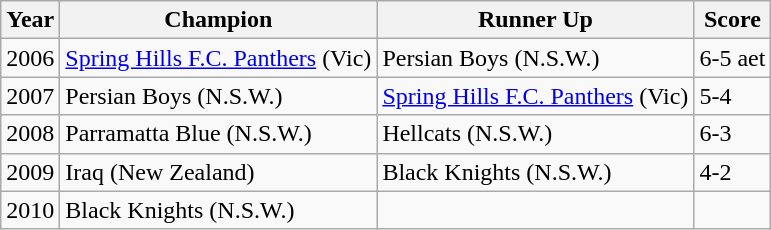<table class="wikitable">
<tr>
<th>Year</th>
<th>Champion</th>
<th>Runner Up</th>
<th>Score</th>
</tr>
<tr>
<td>2006</td>
<td><a href='#'>Spring Hills F.C. Panthers</a> (Vic)</td>
<td>Persian Boys (N.S.W.)</td>
<td>6-5 aet</td>
</tr>
<tr>
<td>2007</td>
<td>Persian Boys (N.S.W.)</td>
<td><a href='#'>Spring Hills F.C. Panthers</a> (Vic)</td>
<td>5-4</td>
</tr>
<tr>
<td>2008</td>
<td>Parramatta Blue (N.S.W.)</td>
<td>Hellcats (N.S.W.)</td>
<td>6-3</td>
</tr>
<tr>
<td>2009</td>
<td>Iraq (New Zealand)</td>
<td>Black Knights (N.S.W.)</td>
<td>4-2</td>
</tr>
<tr>
<td>2010</td>
<td>Black Knights (N.S.W.)</td>
<td></td>
<td></td>
</tr>
</table>
